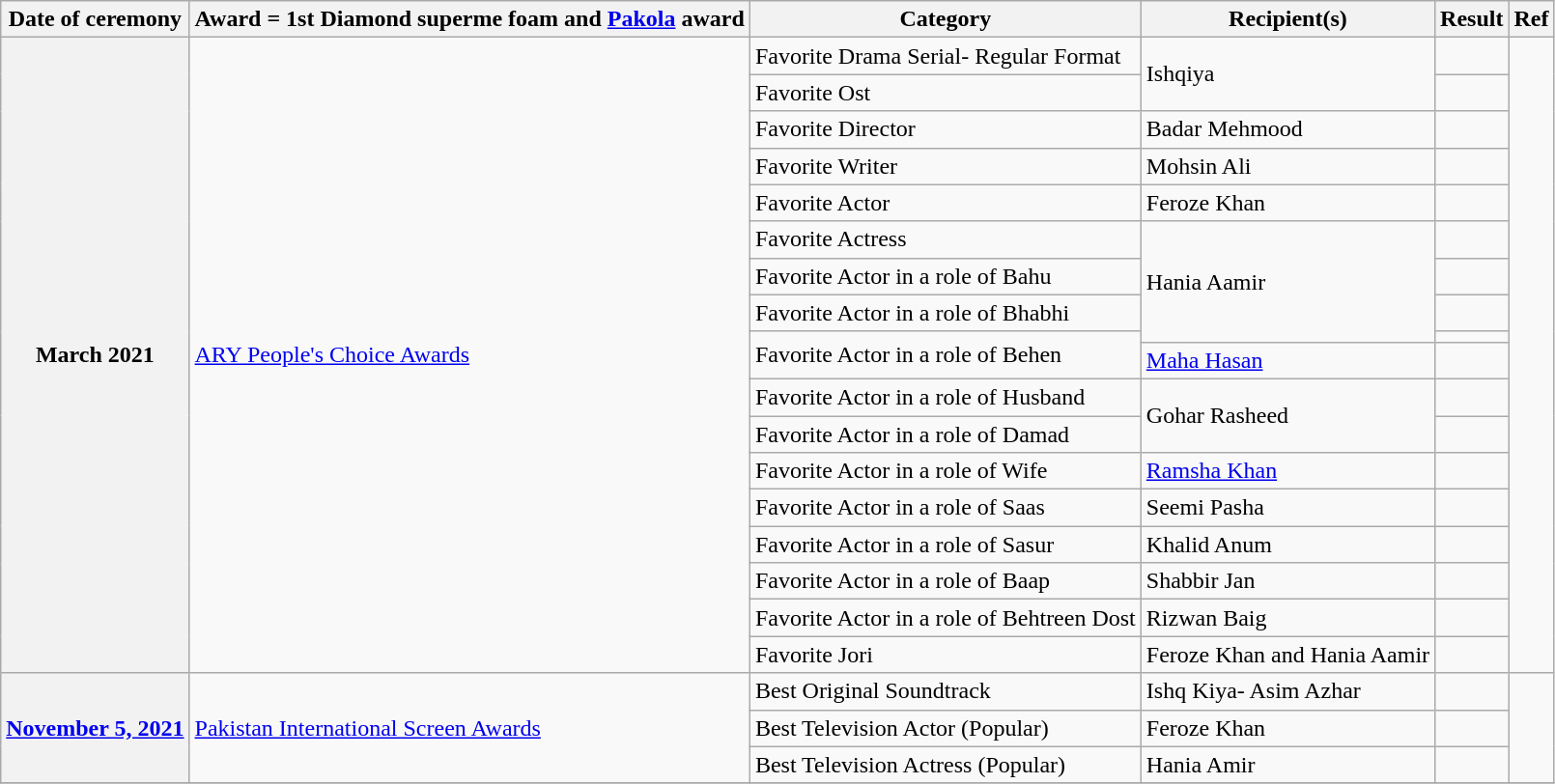<table class="wikitable">
<tr>
<th>Date of ceremony</th>
<th>Award =   1st Diamond superme foam  and    <a href='#'>Pakola</a>  award</th>
<th>Category</th>
<th>Recipient(s)</th>
<th>Result</th>
<th>Ref</th>
</tr>
<tr>
<th rowspan="18">March 2021</th>
<td rowspan="18"><a href='#'>ARY People's Choice Awards</a></td>
<td>Favorite Drama Serial- Regular Format</td>
<td rowspan=2>Ishqiya</td>
<td></td>
<td rowspan="18"></td>
</tr>
<tr>
<td>Favorite Ost</td>
<td></td>
</tr>
<tr>
<td>Favorite Director</td>
<td>Badar Mehmood</td>
<td></td>
</tr>
<tr>
<td>Favorite Writer</td>
<td>Mohsin Ali</td>
<td></td>
</tr>
<tr>
<td>Favorite Actor</td>
<td>Feroze Khan</td>
<td></td>
</tr>
<tr>
<td>Favorite Actress</td>
<td rowspan=4>Hania Aamir</td>
<td></td>
</tr>
<tr>
<td>Favorite Actor in a role of Bahu</td>
<td></td>
</tr>
<tr>
<td>Favorite Actor in a role of Bhabhi</td>
<td></td>
</tr>
<tr>
<td rowspan=2>Favorite Actor in a role of Behen</td>
<td></td>
</tr>
<tr>
<td><a href='#'>Maha Hasan</a></td>
<td></td>
</tr>
<tr>
<td>Favorite Actor in a role of Husband</td>
<td rowspan=2>Gohar Rasheed</td>
<td></td>
</tr>
<tr>
<td>Favorite Actor in a role of Damad</td>
<td></td>
</tr>
<tr>
<td>Favorite Actor in a role of Wife</td>
<td><a href='#'>Ramsha Khan</a></td>
<td></td>
</tr>
<tr>
<td>Favorite Actor in a role of Saas</td>
<td>Seemi Pasha</td>
<td></td>
</tr>
<tr>
<td>Favorite Actor in a role of Sasur</td>
<td>Khalid Anum</td>
<td></td>
</tr>
<tr>
<td>Favorite Actor in a role of Baap</td>
<td>Shabbir Jan</td>
<td></td>
</tr>
<tr>
<td>Favorite Actor in a role of Behtreen Dost</td>
<td>Rizwan Baig</td>
<td></td>
</tr>
<tr>
<td>Favorite Jori</td>
<td>Feroze Khan and Hania Aamir</td>
<td></td>
</tr>
<tr>
<th rowspan="3"><a href='#'>November 5, 2021</a></th>
<td rowspan="3"><a href='#'>Pakistan International Screen Awards</a></td>
<td>Best Original Soundtrack</td>
<td>Ishq Kiya- Asim Azhar</td>
<td></td>
<td rowspan="3"></td>
</tr>
<tr>
<td>Best Television Actor (Popular)</td>
<td>Feroze Khan</td>
<td></td>
</tr>
<tr>
<td>Best Television Actress (Popular)</td>
<td>Hania Amir</td>
<td></td>
</tr>
<tr>
</tr>
</table>
